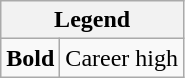<table class="wikitable mw-collapsible mw-collapsed">
<tr>
<th colspan="2">Legend</th>
</tr>
<tr>
<td><strong>Bold</strong></td>
<td>Career high</td>
</tr>
</table>
